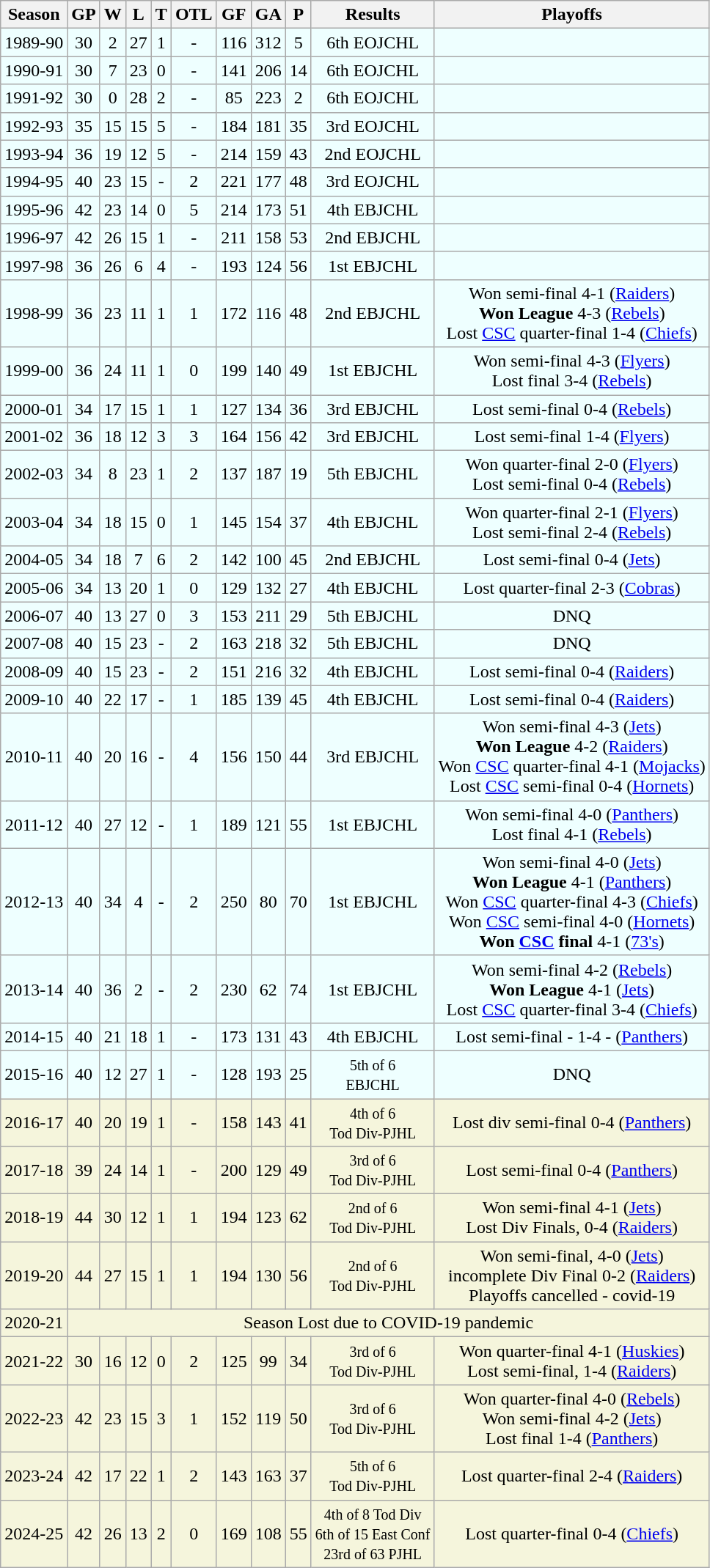<table class="wikitable">
<tr>
<th>Season</th>
<th>GP</th>
<th>W</th>
<th>L</th>
<th>T</th>
<th>OTL</th>
<th>GF</th>
<th>GA</th>
<th>P</th>
<th>Results</th>
<th>Playoffs</th>
</tr>
<tr bgcolor="#EEFFFF" align="center">
<td>1989-90</td>
<td>30</td>
<td>2</td>
<td>27</td>
<td>1</td>
<td>-</td>
<td>116</td>
<td>312</td>
<td>5</td>
<td>6th EOJCHL</td>
<td></td>
</tr>
<tr bgcolor="#EEFFFF" align="center">
<td>1990-91</td>
<td>30</td>
<td>7</td>
<td>23</td>
<td>0</td>
<td>-</td>
<td>141</td>
<td>206</td>
<td>14</td>
<td>6th EOJCHL</td>
<td></td>
</tr>
<tr bgcolor="#EEFFFF" align="center">
<td>1991-92</td>
<td>30</td>
<td>0</td>
<td>28</td>
<td>2</td>
<td>-</td>
<td>85</td>
<td>223</td>
<td>2</td>
<td>6th EOJCHL</td>
<td></td>
</tr>
<tr bgcolor="#EEFFFF" align="center">
<td>1992-93</td>
<td>35</td>
<td>15</td>
<td>15</td>
<td>5</td>
<td>-</td>
<td>184</td>
<td>181</td>
<td>35</td>
<td>3rd EOJCHL</td>
<td></td>
</tr>
<tr bgcolor="#EEFFFF" align="center">
<td>1993-94</td>
<td>36</td>
<td>19</td>
<td>12</td>
<td>5</td>
<td>-</td>
<td>214</td>
<td>159</td>
<td>43</td>
<td>2nd EOJCHL</td>
<td></td>
</tr>
<tr bgcolor="#EEFFFF" align="center">
<td>1994-95</td>
<td>40</td>
<td>23</td>
<td>15</td>
<td>-</td>
<td>2</td>
<td>221</td>
<td>177</td>
<td>48</td>
<td>3rd EOJCHL</td>
<td></td>
</tr>
<tr bgcolor="#EEFFFF" align="center">
<td>1995-96</td>
<td>42</td>
<td>23</td>
<td>14</td>
<td>0</td>
<td>5</td>
<td>214</td>
<td>173</td>
<td>51</td>
<td>4th EBJCHL</td>
<td></td>
</tr>
<tr bgcolor="#EEFFFF" align="center">
<td>1996-97</td>
<td>42</td>
<td>26</td>
<td>15</td>
<td>1</td>
<td>-</td>
<td>211</td>
<td>158</td>
<td>53</td>
<td>2nd EBJCHL</td>
<td></td>
</tr>
<tr bgcolor="#EEFFFF" align="center">
<td>1997-98</td>
<td>36</td>
<td>26</td>
<td>6</td>
<td>4</td>
<td>-</td>
<td>193</td>
<td>124</td>
<td>56</td>
<td>1st EBJCHL</td>
<td></td>
</tr>
<tr bgcolor="#EEFFFF" align="center">
<td>1998-99</td>
<td>36</td>
<td>23</td>
<td>11</td>
<td>1</td>
<td>1</td>
<td>172</td>
<td>116</td>
<td>48</td>
<td>2nd EBJCHL</td>
<td>Won semi-final 4-1 (<a href='#'>Raiders</a>)<br><strong>Won League</strong> 4-3 (<a href='#'>Rebels</a>)<br>Lost <a href='#'>CSC</a> quarter-final 1-4 (<a href='#'>Chiefs</a>)</td>
</tr>
<tr bgcolor="#EEFFFF" align="center">
<td>1999-00</td>
<td>36</td>
<td>24</td>
<td>11</td>
<td>1</td>
<td>0</td>
<td>199</td>
<td>140</td>
<td>49</td>
<td>1st EBJCHL</td>
<td>Won semi-final 4-3 (<a href='#'>Flyers</a>)<br>Lost final 3-4 (<a href='#'>Rebels</a>)</td>
</tr>
<tr bgcolor="#EEFFFF" align="center">
<td>2000-01</td>
<td>34</td>
<td>17</td>
<td>15</td>
<td>1</td>
<td>1</td>
<td>127</td>
<td>134</td>
<td>36</td>
<td>3rd EBJCHL</td>
<td>Lost semi-final 0-4 (<a href='#'>Rebels</a>)</td>
</tr>
<tr bgcolor="#EEFFFF" align="center">
<td>2001-02</td>
<td>36</td>
<td>18</td>
<td>12</td>
<td>3</td>
<td>3</td>
<td>164</td>
<td>156</td>
<td>42</td>
<td>3rd EBJCHL</td>
<td>Lost semi-final 1-4 (<a href='#'>Flyers</a>)</td>
</tr>
<tr bgcolor="#EEFFFF" align="center">
<td>2002-03</td>
<td>34</td>
<td>8</td>
<td>23</td>
<td>1</td>
<td>2</td>
<td>137</td>
<td>187</td>
<td>19</td>
<td>5th EBJCHL</td>
<td>Won quarter-final 2-0 (<a href='#'>Flyers</a>)<br>Lost semi-final 0-4 (<a href='#'>Rebels</a>)</td>
</tr>
<tr bgcolor="#EEFFFF" align="center">
<td>2003-04</td>
<td>34</td>
<td>18</td>
<td>15</td>
<td>0</td>
<td>1</td>
<td>145</td>
<td>154</td>
<td>37</td>
<td>4th EBJCHL</td>
<td>Won quarter-final 2-1 (<a href='#'>Flyers</a>)<br>Lost semi-final 2-4 (<a href='#'>Rebels</a>)</td>
</tr>
<tr bgcolor="#EEFFFF" align="center">
<td>2004-05</td>
<td>34</td>
<td>18</td>
<td>7</td>
<td>6</td>
<td>2</td>
<td>142</td>
<td>100</td>
<td>45</td>
<td>2nd EBJCHL</td>
<td>Lost semi-final 0-4 (<a href='#'>Jets</a>)</td>
</tr>
<tr bgcolor="#EEFFFF" align="center">
<td>2005-06</td>
<td>34</td>
<td>13</td>
<td>20</td>
<td>1</td>
<td>0</td>
<td>129</td>
<td>132</td>
<td>27</td>
<td>4th EBJCHL</td>
<td>Lost quarter-final 2-3 (<a href='#'>Cobras</a>)</td>
</tr>
<tr bgcolor="#EEFFFF" align="center">
<td>2006-07</td>
<td>40</td>
<td>13</td>
<td>27</td>
<td>0</td>
<td>3</td>
<td>153</td>
<td>211</td>
<td>29</td>
<td>5th EBJCHL</td>
<td>DNQ</td>
</tr>
<tr bgcolor="#EEFFFF" align="center">
<td>2007-08</td>
<td>40</td>
<td>15</td>
<td>23</td>
<td>-</td>
<td>2</td>
<td>163</td>
<td>218</td>
<td>32</td>
<td>5th EBJCHL</td>
<td>DNQ</td>
</tr>
<tr bgcolor="#EEFFFF" align="center">
<td>2008-09</td>
<td>40</td>
<td>15</td>
<td>23</td>
<td>-</td>
<td>2</td>
<td>151</td>
<td>216</td>
<td>32</td>
<td>4th EBJCHL</td>
<td>Lost semi-final 0-4 (<a href='#'>Raiders</a>)</td>
</tr>
<tr bgcolor="#EEFFFF" align="center">
<td>2009-10</td>
<td>40</td>
<td>22</td>
<td>17</td>
<td>-</td>
<td>1</td>
<td>185</td>
<td>139</td>
<td>45</td>
<td>4th EBJCHL</td>
<td>Lost semi-final 0-4 (<a href='#'>Raiders</a>)</td>
</tr>
<tr bgcolor="#EEFFFF" align="center">
<td>2010-11</td>
<td>40</td>
<td>20</td>
<td>16</td>
<td>-</td>
<td>4</td>
<td>156</td>
<td>150</td>
<td>44</td>
<td>3rd EBJCHL</td>
<td>Won semi-final 4-3 (<a href='#'>Jets</a>)<br><strong>Won League</strong> 4-2 (<a href='#'>Raiders</a>)<br>Won <a href='#'>CSC</a> quarter-final 4-1 (<a href='#'>Mojacks</a>)<br>Lost <a href='#'>CSC</a> semi-final 0-4 (<a href='#'>Hornets</a>)</td>
</tr>
<tr bgcolor="#EEFFFF" align="center">
<td>2011-12</td>
<td>40</td>
<td>27</td>
<td>12</td>
<td>-</td>
<td>1</td>
<td>189</td>
<td>121</td>
<td>55</td>
<td>1st EBJCHL</td>
<td>Won semi-final 4-0 (<a href='#'>Panthers</a>)<br>Lost final 4-1 (<a href='#'>Rebels</a>)</td>
</tr>
<tr bgcolor="#EEFFFF" align="center">
<td>2012-13</td>
<td>40</td>
<td>34</td>
<td>4</td>
<td>-</td>
<td>2</td>
<td>250</td>
<td>80</td>
<td>70</td>
<td>1st EBJCHL</td>
<td>Won semi-final 4-0 (<a href='#'>Jets</a>)<br><strong>Won League</strong> 4-1 (<a href='#'>Panthers</a>)<br>Won <a href='#'>CSC</a> quarter-final 4-3 (<a href='#'>Chiefs</a>)<br>Won <a href='#'>CSC</a> semi-final 4-0 (<a href='#'>Hornets</a>)<br><strong>Won <a href='#'>CSC</a> final</strong> 4-1 (<a href='#'>73's</a>)</td>
</tr>
<tr bgcolor="#EEFFFF" align="center">
<td>2013-14</td>
<td>40</td>
<td>36</td>
<td>2</td>
<td>-</td>
<td>2</td>
<td>230</td>
<td>62</td>
<td>74</td>
<td>1st EBJCHL</td>
<td>Won semi-final 4-2 (<a href='#'>Rebels</a>)<br><strong>Won League</strong> 4-1 (<a href='#'>Jets</a>)<br>Lost <a href='#'>CSC</a> quarter-final 3-4 (<a href='#'>Chiefs</a>)</td>
</tr>
<tr bgcolor="#EEFFFF" align="center">
<td>2014-15</td>
<td>40</td>
<td>21</td>
<td>18</td>
<td>1</td>
<td>-</td>
<td>173</td>
<td>131</td>
<td>43</td>
<td>4th EBJCHL</td>
<td>Lost semi-final - 1-4 - (<a href='#'>Panthers</a>)</td>
</tr>
<tr bgcolor="#EEFFFF" align="center">
<td>2015-16</td>
<td>40</td>
<td>12</td>
<td>27</td>
<td>1</td>
<td>-</td>
<td>128</td>
<td>193</td>
<td>25</td>
<td><small>5th of 6<br> EBJCHL</small></td>
<td>DNQ</td>
</tr>
<tr bgcolor="beige" align="center">
<td>2016-17</td>
<td>40</td>
<td>20</td>
<td>19</td>
<td>1</td>
<td>-</td>
<td>158</td>
<td>143</td>
<td>41</td>
<td><small>4th of 6<br>Tod Div-PJHL </small></td>
<td>Lost div semi-final 0-4 (<a href='#'>Panthers</a>)</td>
</tr>
<tr bgcolor="beige" align="center">
<td>2017-18</td>
<td>39</td>
<td>24</td>
<td>14</td>
<td>1</td>
<td>-</td>
<td>200</td>
<td>129</td>
<td>49</td>
<td><small>3rd of 6<br>Tod Div-PJHL </small></td>
<td>Lost semi-final 0-4 (<a href='#'>Panthers</a>)</td>
</tr>
<tr bgcolor="beige" align="center">
<td>2018-19</td>
<td>44</td>
<td>30</td>
<td>12</td>
<td>1</td>
<td>1</td>
<td>194</td>
<td>123</td>
<td>62</td>
<td><small>2nd of 6<br>Tod Div-PJHL </small></td>
<td>Won semi-final 4-1 (<a href='#'>Jets</a>)<br>Lost Div Finals, 0-4 (<a href='#'>Raiders</a>)</td>
</tr>
<tr bgcolor="beige" align="center">
<td>2019-20</td>
<td>44</td>
<td>27</td>
<td>15</td>
<td>1</td>
<td>1</td>
<td>194</td>
<td>130</td>
<td>56</td>
<td><small>2nd of 6<br>Tod Div-PJHL </small></td>
<td>Won semi-final, 4-0 (<a href='#'>Jets</a>)<br>incomplete Div Final 0-2 (<a href='#'>Raiders</a>)<br>Playoffs cancelled - covid-19</td>
</tr>
<tr align="center" bgcolor="beige">
<td>2020-21</td>
<td colspan="10">Season Lost due to COVID-19 pandemic</td>
</tr>
<tr bgcolor="beige" align="center">
<td>2021-22</td>
<td>30</td>
<td>16</td>
<td>12</td>
<td>0</td>
<td>2</td>
<td>125</td>
<td>99</td>
<td>34</td>
<td><small>3rd of 6<br>Tod Div-PJHL </small></td>
<td>Won quarter-final 4-1 (<a href='#'>Huskies</a>)<br>Lost semi-final, 1-4 (<a href='#'>Raiders</a>)</td>
</tr>
<tr bgcolor="beige" align="center">
<td>2022-23</td>
<td>42</td>
<td>23</td>
<td>15</td>
<td>3</td>
<td>1</td>
<td>152</td>
<td>119</td>
<td>50</td>
<td><small>3rd of 6<br>Tod Div-PJHL </small></td>
<td>Won quarter-final 4-0 (<a href='#'>Rebels</a>)<br>Won semi-final 4-2 (<a href='#'>Jets</a>)<br>Lost final 1-4 (<a href='#'>Panthers</a>)</td>
</tr>
<tr bgcolor="beige" align="center">
<td>2023-24</td>
<td>42</td>
<td>17</td>
<td>22</td>
<td>1</td>
<td>2</td>
<td>143</td>
<td>163</td>
<td>37</td>
<td><small>5th of 6<br>Tod Div-PJHL </small></td>
<td>Lost quarter-final 2-4 (<a href='#'>Raiders</a>)</td>
</tr>
<tr bgcolor="beige" align="center">
<td>2024-25</td>
<td>42</td>
<td>26</td>
<td>13</td>
<td>2</td>
<td>0</td>
<td>169</td>
<td>108</td>
<td>55</td>
<td><small>4th of 8 Tod Div<br>6th of 15 East Conf<br>23rd of 63 PJHL </small></td>
<td>Lost quarter-final 0-4 (<a href='#'>Chiefs</a>)</td>
</tr>
</table>
